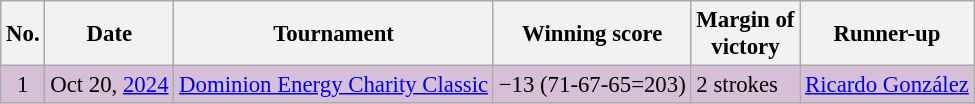<table class="wikitable" style="font-size:95%;">
<tr>
<th>No.</th>
<th>Date</th>
<th>Tournament</th>
<th>Winning score</th>
<th>Margin of<br>victory</th>
<th>Runner-up</th>
</tr>
<tr style="background:thistle">
<td align=center>1</td>
<td align=right>Oct 20, <a href='#'>2024</a></td>
<td><a href='#'>Dominion Energy Charity Classic</a></td>
<td>−13 (71-67-65=203)</td>
<td>2 strokes</td>
<td> <a href='#'>Ricardo González</a></td>
</tr>
</table>
